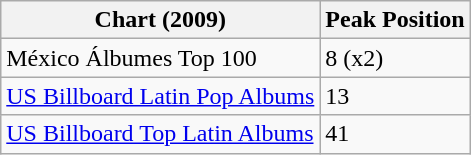<table class="wikitable sortable">
<tr>
<th>Chart (2009)</th>
<th>Peak Position</th>
</tr>
<tr>
<td>México Álbumes Top 100</td>
<td>8 (x2)</td>
</tr>
<tr>
<td><a href='#'>US Billboard Latin Pop Albums</a></td>
<td>13</td>
</tr>
<tr>
<td><a href='#'>US Billboard Top Latin Albums</a></td>
<td>41</td>
</tr>
</table>
